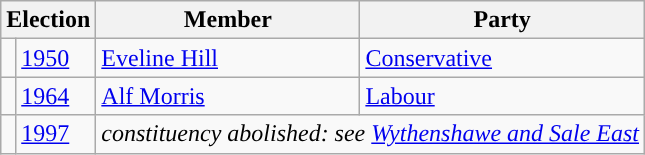<table class="wikitable">
<tr>
<th colspan="2">Election</th>
<th>Member</th>
<th>Party</th>
</tr>
<tr>
<td style="color:inherit;background-color: "></td>
<td><a href='#'>1950</a></td>
<td><a href='#'>Eveline Hill</a></td>
<td><a href='#'>Conservative</a></td>
</tr>
<tr>
<td style="color:inherit;background-color: "></td>
<td><a href='#'>1964</a></td>
<td><a href='#'>Alf Morris</a></td>
<td><a href='#'>Labour</a></td>
</tr>
<tr>
<td></td>
<td><a href='#'>1997</a></td>
<td colspan="2"><em>constituency abolished: see <a href='#'>Wythenshawe and Sale East</a> </em></td>
</tr>
</table>
